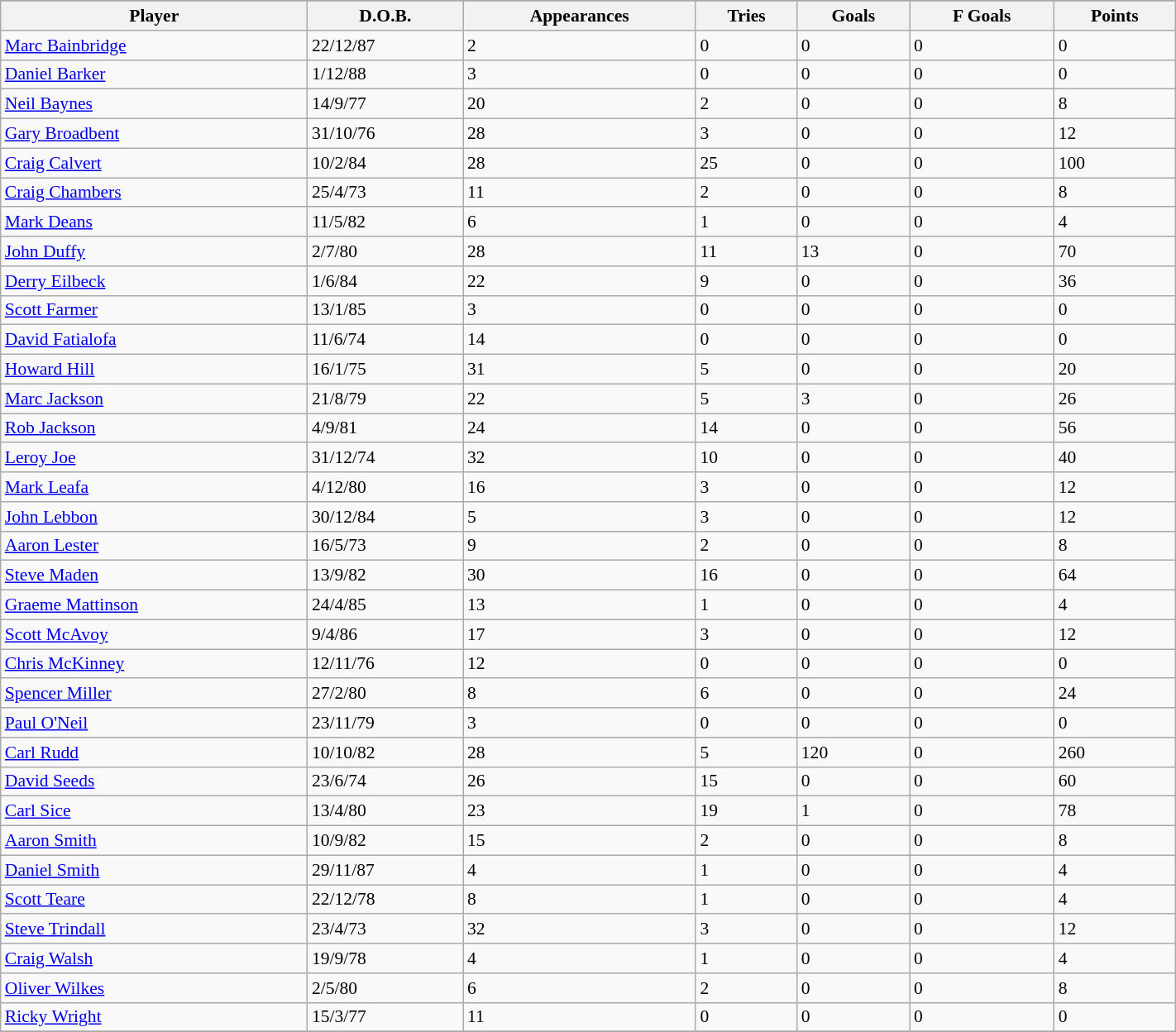<table class="wikitable sortable" width="75%" style="font-size:90%">
<tr bgcolor="#efefef">
</tr>
<tr bgcolor="#efefef">
</tr>
<tr>
<th>Player</th>
<th>D.O.B.</th>
<th>Appearances</th>
<th>Tries</th>
<th>Goals</th>
<th>F Goals</th>
<th>Points</th>
</tr>
<tr>
<td><a href='#'>Marc Bainbridge</a></td>
<td>22/12/87</td>
<td>2</td>
<td>0</td>
<td>0</td>
<td>0</td>
<td>0</td>
</tr>
<tr>
<td><a href='#'>Daniel Barker</a></td>
<td>1/12/88</td>
<td>3</td>
<td>0</td>
<td>0</td>
<td>0</td>
<td>0</td>
</tr>
<tr>
<td><a href='#'>Neil Baynes</a></td>
<td>14/9/77</td>
<td>20</td>
<td>2</td>
<td>0</td>
<td>0</td>
<td>8</td>
</tr>
<tr>
<td><a href='#'>Gary Broadbent</a></td>
<td>31/10/76</td>
<td>28</td>
<td>3</td>
<td>0</td>
<td>0</td>
<td>12</td>
</tr>
<tr>
<td><a href='#'>Craig Calvert</a></td>
<td>10/2/84</td>
<td>28</td>
<td>25</td>
<td>0</td>
<td>0</td>
<td>100</td>
</tr>
<tr>
<td><a href='#'>Craig Chambers</a></td>
<td>25/4/73</td>
<td>11</td>
<td>2</td>
<td>0</td>
<td>0</td>
<td>8</td>
</tr>
<tr>
<td><a href='#'>Mark Deans</a></td>
<td>11/5/82</td>
<td>6</td>
<td>1</td>
<td>0</td>
<td>0</td>
<td>4</td>
</tr>
<tr>
<td><a href='#'>John Duffy</a></td>
<td>2/7/80</td>
<td>28</td>
<td>11</td>
<td>13</td>
<td>0</td>
<td>70</td>
</tr>
<tr>
<td><a href='#'>Derry Eilbeck</a></td>
<td>1/6/84</td>
<td>22</td>
<td>9</td>
<td>0</td>
<td>0</td>
<td>36</td>
</tr>
<tr>
<td><a href='#'>Scott Farmer</a></td>
<td>13/1/85</td>
<td>3</td>
<td>0</td>
<td>0</td>
<td>0</td>
<td>0</td>
</tr>
<tr>
<td><a href='#'>David Fatialofa</a></td>
<td>11/6/74</td>
<td>14</td>
<td>0</td>
<td>0</td>
<td>0</td>
<td>0</td>
</tr>
<tr>
<td><a href='#'>Howard Hill</a></td>
<td>16/1/75</td>
<td>31</td>
<td>5</td>
<td>0</td>
<td>0</td>
<td>20</td>
</tr>
<tr>
<td><a href='#'>Marc Jackson</a></td>
<td>21/8/79</td>
<td>22</td>
<td>5</td>
<td>3</td>
<td>0</td>
<td>26</td>
</tr>
<tr>
<td><a href='#'>Rob Jackson</a></td>
<td>4/9/81</td>
<td>24</td>
<td>14</td>
<td>0</td>
<td>0</td>
<td>56</td>
</tr>
<tr>
<td><a href='#'>Leroy Joe</a></td>
<td>31/12/74</td>
<td>32</td>
<td>10</td>
<td>0</td>
<td>0</td>
<td>40</td>
</tr>
<tr>
<td><a href='#'>Mark Leafa</a></td>
<td>4/12/80</td>
<td>16</td>
<td>3</td>
<td>0</td>
<td>0</td>
<td>12</td>
</tr>
<tr>
<td><a href='#'>John Lebbon</a></td>
<td>30/12/84</td>
<td>5</td>
<td>3</td>
<td>0</td>
<td>0</td>
<td>12</td>
</tr>
<tr>
<td><a href='#'>Aaron Lester</a></td>
<td>16/5/73</td>
<td>9</td>
<td>2</td>
<td>0</td>
<td>0</td>
<td>8</td>
</tr>
<tr>
<td><a href='#'>Steve Maden</a></td>
<td>13/9/82</td>
<td>30</td>
<td>16</td>
<td>0</td>
<td>0</td>
<td>64</td>
</tr>
<tr>
<td><a href='#'>Graeme Mattinson</a></td>
<td>24/4/85</td>
<td>13</td>
<td>1</td>
<td>0</td>
<td>0</td>
<td>4</td>
</tr>
<tr>
<td><a href='#'>Scott McAvoy</a></td>
<td>9/4/86</td>
<td>17</td>
<td>3</td>
<td>0</td>
<td>0</td>
<td>12</td>
</tr>
<tr>
<td><a href='#'>Chris McKinney</a></td>
<td>12/11/76</td>
<td>12</td>
<td>0</td>
<td>0</td>
<td>0</td>
<td>0</td>
</tr>
<tr>
<td><a href='#'>Spencer Miller</a></td>
<td>27/2/80</td>
<td>8</td>
<td>6</td>
<td>0</td>
<td>0</td>
<td>24</td>
</tr>
<tr>
<td><a href='#'>Paul O'Neil</a></td>
<td>23/11/79</td>
<td>3</td>
<td>0</td>
<td>0</td>
<td>0</td>
<td>0</td>
</tr>
<tr>
<td><a href='#'>Carl Rudd</a></td>
<td>10/10/82</td>
<td>28</td>
<td>5</td>
<td>120</td>
<td>0</td>
<td>260</td>
</tr>
<tr>
<td><a href='#'>David Seeds</a></td>
<td>23/6/74</td>
<td>26</td>
<td>15</td>
<td>0</td>
<td>0</td>
<td>60</td>
</tr>
<tr>
<td><a href='#'>Carl Sice</a></td>
<td>13/4/80</td>
<td>23</td>
<td>19</td>
<td>1</td>
<td>0</td>
<td>78</td>
</tr>
<tr>
<td><a href='#'>Aaron Smith</a></td>
<td>10/9/82</td>
<td>15</td>
<td>2</td>
<td>0</td>
<td>0</td>
<td>8</td>
</tr>
<tr>
<td><a href='#'>Daniel Smith</a></td>
<td>29/11/87</td>
<td>4</td>
<td>1</td>
<td>0</td>
<td>0</td>
<td>4</td>
</tr>
<tr>
<td><a href='#'>Scott Teare</a></td>
<td>22/12/78</td>
<td>8</td>
<td>1</td>
<td>0</td>
<td>0</td>
<td>4</td>
</tr>
<tr>
<td><a href='#'>Steve Trindall</a></td>
<td>23/4/73</td>
<td>32</td>
<td>3</td>
<td>0</td>
<td>0</td>
<td>12</td>
</tr>
<tr>
<td><a href='#'>Craig Walsh</a></td>
<td>19/9/78</td>
<td>4</td>
<td>1</td>
<td>0</td>
<td>0</td>
<td>4</td>
</tr>
<tr>
<td><a href='#'>Oliver Wilkes</a></td>
<td>2/5/80</td>
<td>6</td>
<td>2</td>
<td>0</td>
<td>0</td>
<td>8</td>
</tr>
<tr>
<td><a href='#'>Ricky Wright</a></td>
<td>15/3/77</td>
<td>11</td>
<td>0</td>
<td>0</td>
<td>0</td>
<td>0</td>
</tr>
<tr>
</tr>
</table>
